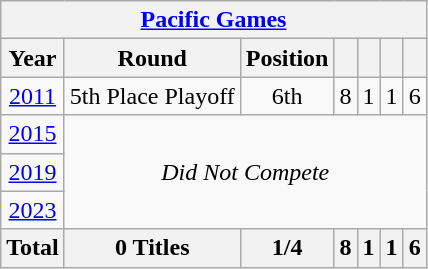<table class="wikitable" style="text-align: center;">
<tr>
<th colspan=7><a href='#'>Pacific Games</a></th>
</tr>
<tr>
<th>Year</th>
<th>Round</th>
<th>Position</th>
<th></th>
<th></th>
<th></th>
<th></th>
</tr>
<tr>
<td> <a href='#'>2011</a></td>
<td>5th Place Playoff</td>
<td>6th</td>
<td>8</td>
<td>1</td>
<td>1</td>
<td>6</td>
</tr>
<tr>
<td> <a href='#'>2015</a></td>
<td colspan="6" rowspan="3"><em>Did Not Compete</em></td>
</tr>
<tr>
<td> <a href='#'>2019</a></td>
</tr>
<tr>
<td> <a href='#'>2023</a></td>
</tr>
<tr>
<th>Total</th>
<th>0 Titles</th>
<th>1/4</th>
<th>8</th>
<th>1</th>
<th>1</th>
<th>6</th>
</tr>
</table>
